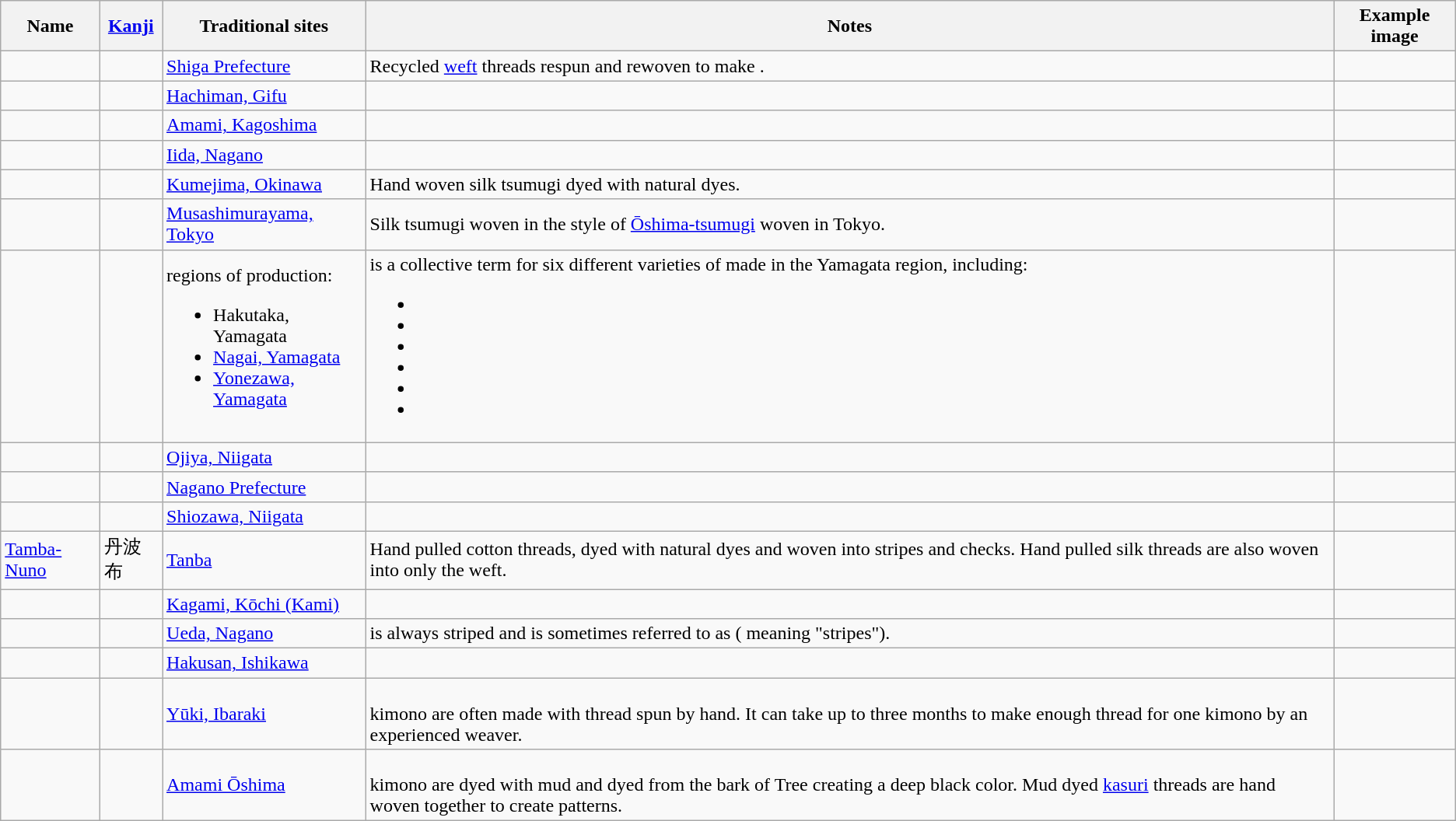<table class="wikitable">
<tr>
<th>Name</th>
<th><a href='#'>Kanji</a></th>
<th>Traditional sites</th>
<th>Notes</th>
<th>Example image</th>
</tr>
<tr>
<td></td>
<td></td>
<td><a href='#'>Shiga Prefecture</a></td>
<td>Recycled <a href='#'>weft</a> threads respun and rewoven to make .</td>
<td></td>
</tr>
<tr>
<td></td>
<td></td>
<td><a href='#'>Hachiman, Gifu</a></td>
<td></td>
<td></td>
</tr>
<tr>
<td></td>
<td></td>
<td><a href='#'>Amami, Kagoshima</a></td>
<td></td>
<td></td>
</tr>
<tr>
<td></td>
<td></td>
<td><a href='#'>Iida, Nagano</a></td>
<td></td>
<td></td>
</tr>
<tr>
<td></td>
<td></td>
<td><a href='#'>Kumejima, Okinawa</a></td>
<td>Hand woven silk tsumugi dyed with natural dyes.</td>
<td></td>
</tr>
<tr>
<td></td>
<td></td>
<td><a href='#'>Musashimurayama, Tokyo</a></td>
<td>Silk tsumugi woven in the style of <a href='#'>Ōshima-tsumugi</a> woven in Tokyo.</td>
<td></td>
</tr>
<tr>
<td></td>
<td></td>
<td> regions of production:<br><ul><li>Hakutaka, Yamagata</li><li><a href='#'>Nagai, Yamagata</a></li><li><a href='#'>Yonezawa, Yamagata</a></li></ul></td>
<td> is a collective term for six different varieties of  made in the Yamagata region, including:<br><ul><li></li><li></li><li></li><li></li><li></li><li></li></ul></td>
<td></td>
</tr>
<tr>
<td></td>
<td></td>
<td><a href='#'>Ojiya, Niigata</a></td>
<td></td>
<td></td>
</tr>
<tr>
<td></td>
<td></td>
<td><a href='#'>Nagano Prefecture</a></td>
<td></td>
<td></td>
</tr>
<tr>
<td></td>
<td></td>
<td><a href='#'>Shiozawa, Niigata</a></td>
<td></td>
<td></td>
</tr>
<tr>
<td><a href='#'>Tamba-Nuno</a></td>
<td>丹波布</td>
<td><a href='#'>Tanba</a></td>
<td>Hand pulled cotton threads, dyed with natural dyes and woven into stripes and checks. Hand pulled silk threads are also woven into only the weft.</td>
<td></td>
</tr>
<tr>
<td></td>
<td></td>
<td><a href='#'>Kagami, Kōchi (Kami)</a></td>
<td></td>
<td></td>
</tr>
<tr>
<td></td>
<td></td>
<td><a href='#'>Ueda, Nagano</a></td>
<td> is always striped and is sometimes referred to as  ( meaning "stripes").</td>
<td></td>
</tr>
<tr>
<td></td>
<td></td>
<td><a href='#'>Hakusan, Ishikawa</a></td>
<td></td>
<td></td>
</tr>
<tr>
<td></td>
<td></td>
<td><a href='#'>Yūki, Ibaraki</a></td>
<td><br> kimono are often made with thread spun by hand. It can take up to three months to make enough thread for one kimono by an experienced weaver.</td>
<td></td>
</tr>
<tr>
<td></td>
<td></td>
<td><a href='#'>Amami Ōshima</a></td>
<td><br> kimono are dyed with mud and dyed from the bark of  Tree creating a deep black color. Mud dyed <a href='#'>kasuri</a> threads are hand woven together to create patterns.</td>
<td></td>
</tr>
</table>
